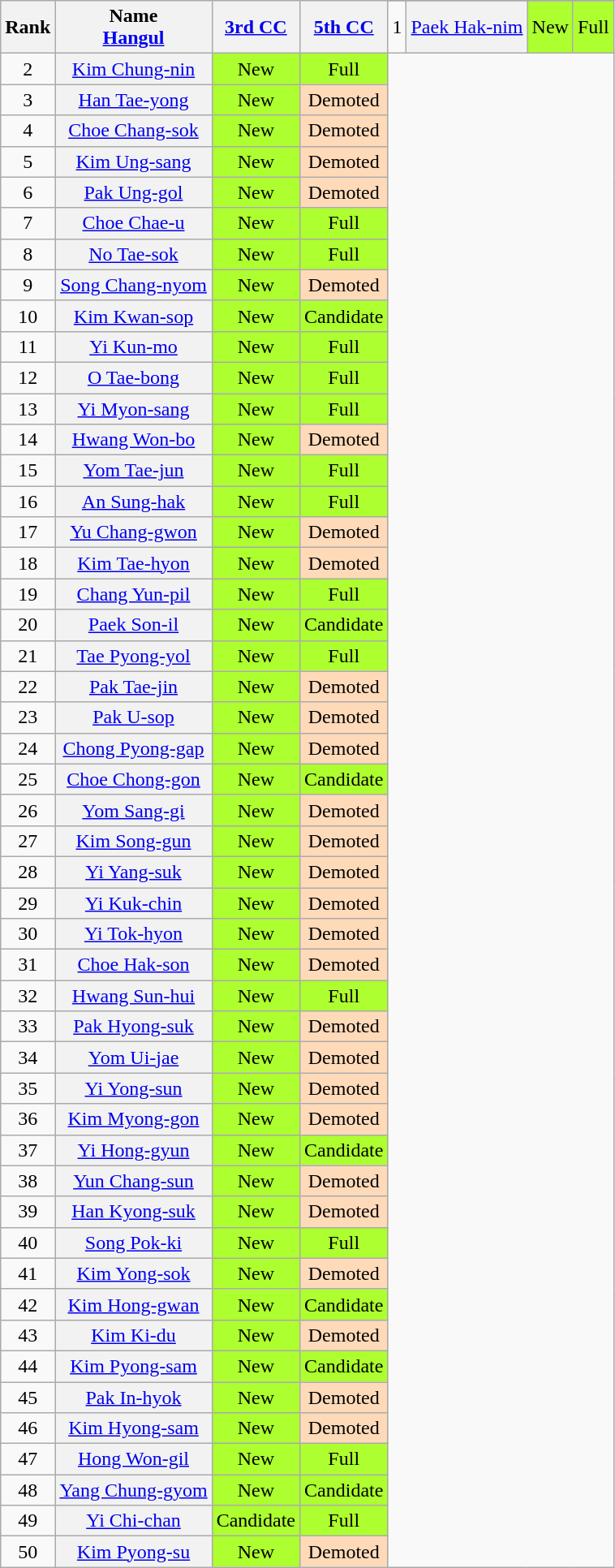<table class="wikitable sortable">
<tr>
<th rowspan="2">Rank</th>
<th rowspan="2">Name<br><a href='#'>Hangul</a></th>
<th rowspan="2"><a href='#'>3rd CC</a></th>
<th rowspan="2"><a href='#'>5th CC</a></th>
</tr>
<tr>
<td align="center">1</td>
<th align="center" scope="row" style="font-weight:normal;"><a href='#'>Paek Hak-nim</a></th>
<td align="center" style="background: GreenYellow">New</td>
<td align="center" style="background: GreenYellow">Full</td>
</tr>
<tr>
<td align="center">2</td>
<th align="center" scope="row" style="font-weight:normal;"><a href='#'>Kim Chung-nin</a></th>
<td align="center" style="background: GreenYellow">New</td>
<td align="center" style="background: GreenYellow">Full</td>
</tr>
<tr>
<td align="center">3</td>
<th align="center" scope="row" style="font-weight:normal;"><a href='#'>Han Tae-yong</a></th>
<td align="center" style="background: GreenYellow">New</td>
<td style="background: PeachPuff" align="center">Demoted</td>
</tr>
<tr>
<td align="center">4</td>
<th align="center" scope="row" style="font-weight:normal;"><a href='#'>Choe Chang-sok</a></th>
<td align="center" style="background: GreenYellow">New</td>
<td style="background: PeachPuff" align="center">Demoted</td>
</tr>
<tr>
<td align="center">5</td>
<th align="center" scope="row" style="font-weight:normal;"><a href='#'>Kim Ung-sang</a></th>
<td align="center" style="background: GreenYellow">New</td>
<td style="background: PeachPuff" align="center">Demoted</td>
</tr>
<tr>
<td align="center">6</td>
<th align="center" scope="row" style="font-weight:normal;"><a href='#'>Pak Ung-gol</a></th>
<td align="center" style="background: GreenYellow">New</td>
<td style="background: PeachPuff" align="center">Demoted</td>
</tr>
<tr>
<td align="center">7</td>
<th align="center" scope="row" style="font-weight:normal;"><a href='#'>Choe Chae-u</a></th>
<td align="center" style="background: GreenYellow">New</td>
<td align="center" style="background: GreenYellow">Full</td>
</tr>
<tr>
<td align="center">8</td>
<th align="center" scope="row" style="font-weight:normal;"><a href='#'>No Tae-sok</a></th>
<td align="center" style="background: GreenYellow">New</td>
<td align="center" style="background: GreenYellow">Full</td>
</tr>
<tr>
<td align="center">9</td>
<th align="center" scope="row" style="font-weight:normal;"><a href='#'>Song Chang-nyom</a></th>
<td align="center" style="background: GreenYellow">New</td>
<td style="background: PeachPuff" align="center">Demoted</td>
</tr>
<tr>
<td align="center">10</td>
<th align="center" scope="row" style="font-weight:normal;"><a href='#'>Kim Kwan-sop</a></th>
<td align="center" style="background: GreenYellow">New</td>
<td align="center" style="background: GreenYellow">Candidate</td>
</tr>
<tr>
<td align="center">11</td>
<th align="center" scope="row" style="font-weight:normal;"><a href='#'>Yi Kun-mo</a></th>
<td align="center" style="background: GreenYellow">New</td>
<td align="center" style="background: GreenYellow">Full</td>
</tr>
<tr>
<td align="center">12</td>
<th align="center" scope="row" style="font-weight:normal;"><a href='#'>O Tae-bong</a></th>
<td align="center" style="background: GreenYellow">New</td>
<td align="center" style="background: GreenYellow">Full</td>
</tr>
<tr>
<td align="center">13</td>
<th align="center" scope="row" style="font-weight:normal;"><a href='#'>Yi Myon-sang</a></th>
<td align="center" style="background: GreenYellow">New</td>
<td align="center" style="background: GreenYellow">Full</td>
</tr>
<tr>
<td align="center">14</td>
<th align="center" scope="row" style="font-weight:normal;"><a href='#'>Hwang Won-bo</a></th>
<td align="center" style="background: GreenYellow">New</td>
<td style="background: PeachPuff" align="center">Demoted</td>
</tr>
<tr>
<td align="center">15</td>
<th align="center" scope="row" style="font-weight:normal;"><a href='#'>Yom Tae-jun</a></th>
<td align="center" style="background: GreenYellow">New</td>
<td align="center" style="background: GreenYellow">Full</td>
</tr>
<tr>
<td align="center">16</td>
<th align="center" scope="row" style="font-weight:normal;"><a href='#'>An Sung-hak</a></th>
<td align="center" style="background: GreenYellow">New</td>
<td align="center" style="background: GreenYellow">Full</td>
</tr>
<tr>
<td align="center">17</td>
<th align="center" scope="row" style="font-weight:normal;"><a href='#'>Yu Chang-gwon</a></th>
<td align="center" style="background: GreenYellow">New</td>
<td style="background: PeachPuff" align="center">Demoted</td>
</tr>
<tr>
<td align="center">18</td>
<th align="center" scope="row" style="font-weight:normal;"><a href='#'>Kim Tae-hyon</a></th>
<td align="center" style="background: GreenYellow">New</td>
<td style="background: PeachPuff" align="center">Demoted</td>
</tr>
<tr>
<td align="center">19</td>
<th align="center" scope="row" style="font-weight:normal;"><a href='#'>Chang Yun-pil</a></th>
<td align="center" style="background: GreenYellow">New</td>
<td align="center" style="background: GreenYellow">Full</td>
</tr>
<tr>
<td align="center">20</td>
<th align="center" scope="row" style="font-weight:normal;"><a href='#'>Paek Son-il</a></th>
<td align="center" style="background: GreenYellow">New</td>
<td align="center" style="background: GreenYellow">Candidate</td>
</tr>
<tr>
<td align="center">21</td>
<th align="center" scope="row" style="font-weight:normal;"><a href='#'>Tae Pyong-yol</a></th>
<td align="center" style="background: GreenYellow">New</td>
<td align="center" style="background: GreenYellow">Full</td>
</tr>
<tr>
<td align="center">22</td>
<th align="center" scope="row" style="font-weight:normal;"><a href='#'>Pak Tae-jin</a></th>
<td align="center" style="background: GreenYellow">New</td>
<td style="background: PeachPuff" align="center">Demoted</td>
</tr>
<tr>
<td align="center">23</td>
<th align="center" scope="row" style="font-weight:normal;"><a href='#'>Pak U-sop</a></th>
<td align="center" style="background: GreenYellow">New</td>
<td style="background: PeachPuff" align="center">Demoted</td>
</tr>
<tr>
<td align="center">24</td>
<th align="center" scope="row" style="font-weight:normal;"><a href='#'>Chong Pyong-gap</a></th>
<td align="center" style="background: GreenYellow">New</td>
<td style="background: PeachPuff" align="center">Demoted</td>
</tr>
<tr>
<td align="center">25</td>
<th align="center" scope="row" style="font-weight:normal;"><a href='#'>Choe Chong-gon</a></th>
<td align="center" style="background: GreenYellow">New</td>
<td align="center" style="background: GreenYellow">Candidate</td>
</tr>
<tr>
<td align="center">26</td>
<th align="center" scope="row" style="font-weight:normal;"><a href='#'>Yom Sang-gi</a></th>
<td align="center" style="background: GreenYellow">New</td>
<td style="background: PeachPuff" align="center">Demoted</td>
</tr>
<tr>
<td align="center">27</td>
<th align="center" scope="row" style="font-weight:normal;"><a href='#'>Kim Song-gun</a></th>
<td align="center" style="background: GreenYellow">New</td>
<td style="background: PeachPuff" align="center">Demoted</td>
</tr>
<tr>
<td align="center">28</td>
<th align="center" scope="row" style="font-weight:normal;"><a href='#'>Yi Yang-suk</a></th>
<td align="center" style="background: GreenYellow">New</td>
<td style="background: PeachPuff" align="center">Demoted</td>
</tr>
<tr>
<td align="center">29</td>
<th align="center" scope="row" style="font-weight:normal;"><a href='#'>Yi Kuk-chin</a></th>
<td align="center" style="background: GreenYellow">New</td>
<td style="background: PeachPuff" align="center">Demoted</td>
</tr>
<tr>
<td align="center">30</td>
<th align="center" scope="row" style="font-weight:normal;"><a href='#'>Yi Tok-hyon</a></th>
<td align="center" style="background: GreenYellow">New</td>
<td style="background: PeachPuff" align="center">Demoted</td>
</tr>
<tr>
<td align="center">31</td>
<th align="center" scope="row" style="font-weight:normal;"><a href='#'>Choe Hak-son</a></th>
<td align="center" style="background: GreenYellow">New</td>
<td style="background: PeachPuff" align="center">Demoted</td>
</tr>
<tr>
<td align="center">32</td>
<th align="center" scope="row" style="font-weight:normal;"><a href='#'>Hwang Sun-hui</a></th>
<td align="center" style="background: GreenYellow">New</td>
<td align="center" style="background: GreenYellow">Full</td>
</tr>
<tr>
<td align="center">33</td>
<th align="center" scope="row" style="font-weight:normal;"><a href='#'>Pak Hyong-suk</a></th>
<td align="center" style="background: GreenYellow">New</td>
<td style="background: PeachPuff" align="center">Demoted</td>
</tr>
<tr>
<td align="center">34</td>
<th align="center" scope="row" style="font-weight:normal;"><a href='#'>Yom Ui-jae</a></th>
<td align="center" style="background: GreenYellow">New</td>
<td style="background: PeachPuff" align="center">Demoted</td>
</tr>
<tr>
<td align="center">35</td>
<th align="center" scope="row" style="font-weight:normal;"><a href='#'>Yi Yong-sun</a></th>
<td align="center" style="background: GreenYellow">New</td>
<td style="background: PeachPuff" align="center">Demoted</td>
</tr>
<tr>
<td align="center">36</td>
<th align="center" scope="row" style="font-weight:normal;"><a href='#'>Kim Myong-gon</a></th>
<td align="center" style="background: GreenYellow">New</td>
<td style="background: PeachPuff" align="center">Demoted</td>
</tr>
<tr>
<td align="center">37</td>
<th align="center" scope="row" style="font-weight:normal;"><a href='#'>Yi Hong-gyun</a></th>
<td align="center" style="background: GreenYellow">New</td>
<td align="center" style="background: GreenYellow">Candidate</td>
</tr>
<tr>
<td align="center">38</td>
<th align="center" scope="row" style="font-weight:normal;"><a href='#'>Yun Chang-sun</a></th>
<td align="center" style="background: GreenYellow">New</td>
<td style="background: PeachPuff" align="center">Demoted</td>
</tr>
<tr>
<td align="center">39</td>
<th align="center" scope="row" style="font-weight:normal;"><a href='#'>Han Kyong-suk</a></th>
<td align="center" style="background: GreenYellow">New</td>
<td style="background: PeachPuff" align="center">Demoted</td>
</tr>
<tr>
<td align="center">40</td>
<th align="center" scope="row" style="font-weight:normal;"><a href='#'>Song Pok-ki</a></th>
<td align="center" style="background: GreenYellow">New</td>
<td align="center" style="background: GreenYellow">Full</td>
</tr>
<tr>
<td align="center">41</td>
<th align="center" scope="row" style="font-weight:normal;"><a href='#'>Kim Yong-sok</a></th>
<td align="center" style="background: GreenYellow">New</td>
<td style="background: PeachPuff" align="center">Demoted</td>
</tr>
<tr>
<td align="center">42</td>
<th align="center" scope="row" style="font-weight:normal;"><a href='#'>Kim Hong-gwan</a></th>
<td align="center" style="background: GreenYellow">New</td>
<td align="center" style="background: GreenYellow">Candidate</td>
</tr>
<tr>
<td align="center">43</td>
<th align="center" scope="row" style="font-weight:normal;"><a href='#'>Kim Ki-du</a></th>
<td align="center" style="background: GreenYellow">New</td>
<td style="background: PeachPuff" align="center">Demoted</td>
</tr>
<tr>
<td align="center">44</td>
<th align="center" scope="row" style="font-weight:normal;"><a href='#'>Kim Pyong-sam</a></th>
<td align="center" style="background: GreenYellow">New</td>
<td align="center" style="background: GreenYellow">Candidate</td>
</tr>
<tr>
<td align="center">45</td>
<th align="center" scope="row" style="font-weight:normal;"><a href='#'>Pak In-hyok</a></th>
<td align="center" style="background: GreenYellow">New</td>
<td style="background: PeachPuff" align="center">Demoted</td>
</tr>
<tr>
<td align="center">46</td>
<th align="center" scope="row" style="font-weight:normal;"><a href='#'>Kim Hyong-sam</a></th>
<td align="center" style="background: GreenYellow">New</td>
<td style="background: PeachPuff" align="center">Demoted</td>
</tr>
<tr>
<td align="center">47</td>
<th align="center" scope="row" style="font-weight:normal;"><a href='#'>Hong Won-gil</a></th>
<td align="center" style="background: GreenYellow">New</td>
<td align="center" style="background: GreenYellow">Full</td>
</tr>
<tr>
<td align="center">48</td>
<th align="center" scope="row" style="font-weight:normal;"><a href='#'>Yang Chung-gyom</a></th>
<td align="center" style="background: GreenYellow">New</td>
<td align="center" style="background: GreenYellow">Candidate</td>
</tr>
<tr>
<td align="center">49</td>
<th align="center" scope="row" style="font-weight:normal;"><a href='#'>Yi Chi-chan</a></th>
<td align="center" style="background: GreenYellow">Candidate</td>
<td align="center" style="background: GreenYellow">Full</td>
</tr>
<tr>
<td align="center">50</td>
<th align="center" scope="row" style="font-weight:normal;"><a href='#'>Kim Pyong-su</a></th>
<td align="center" style="background: GreenYellow">New</td>
<td style="background: PeachPuff" align="center">Demoted</td>
</tr>
</table>
